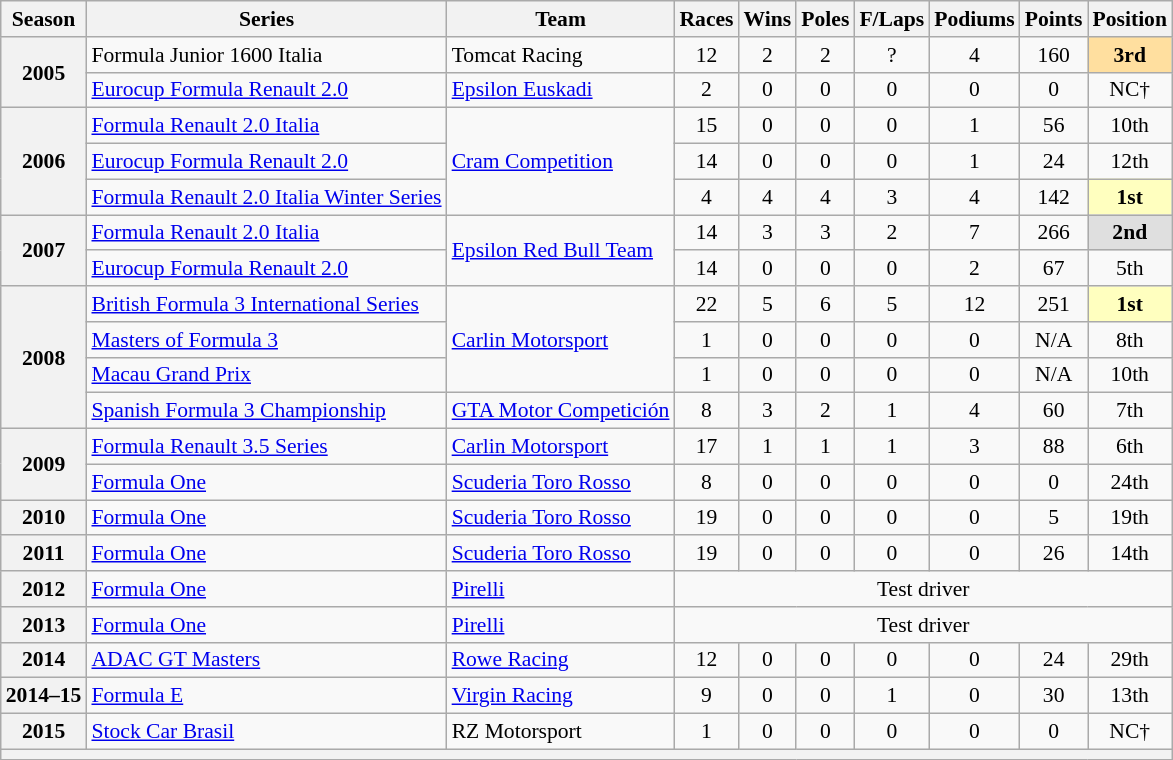<table class="wikitable" style="font-size: 90%; text-align:center">
<tr>
<th>Season</th>
<th>Series</th>
<th>Team</th>
<th>Races</th>
<th>Wins</th>
<th>Poles</th>
<th>F/Laps</th>
<th>Podiums</th>
<th>Points</th>
<th>Position</th>
</tr>
<tr>
<th rowspan=2>2005</th>
<td align=left>Formula Junior 1600 Italia</td>
<td align=left>Tomcat Racing</td>
<td>12</td>
<td>2</td>
<td>2</td>
<td>?</td>
<td>4</td>
<td>160</td>
<td style="background:#FFDF9F;"><strong>3rd</strong></td>
</tr>
<tr>
<td align=left><a href='#'>Eurocup Formula Renault 2.0</a></td>
<td align=left><a href='#'>Epsilon Euskadi</a></td>
<td>2</td>
<td>0</td>
<td>0</td>
<td>0</td>
<td>0</td>
<td>0</td>
<td>NC†</td>
</tr>
<tr>
<th rowspan=3>2006</th>
<td align=left><a href='#'>Formula Renault 2.0 Italia</a></td>
<td align=left rowspan=3><a href='#'>Cram Competition</a></td>
<td>15</td>
<td>0</td>
<td>0</td>
<td>0</td>
<td>1</td>
<td>56</td>
<td>10th</td>
</tr>
<tr>
<td align=left><a href='#'>Eurocup Formula Renault 2.0</a></td>
<td>14</td>
<td>0</td>
<td>0</td>
<td>0</td>
<td>1</td>
<td>24</td>
<td>12th</td>
</tr>
<tr>
<td align=left><a href='#'>Formula Renault 2.0 Italia Winter Series</a></td>
<td>4</td>
<td>4</td>
<td>4</td>
<td>3</td>
<td>4</td>
<td>142</td>
<td style="background:#FFFFBF;"><strong>1st</strong></td>
</tr>
<tr>
<th rowspan=2>2007</th>
<td align=left><a href='#'>Formula Renault 2.0 Italia</a></td>
<td align=left rowspan=2><a href='#'>Epsilon Red Bull Team</a></td>
<td>14</td>
<td>3</td>
<td>3</td>
<td>2</td>
<td>7</td>
<td>266</td>
<td style="background:#DFDFDF;"><strong>2nd</strong></td>
</tr>
<tr>
<td align=left><a href='#'>Eurocup Formula Renault 2.0</a></td>
<td>14</td>
<td>0</td>
<td>0</td>
<td>0</td>
<td>2</td>
<td>67</td>
<td>5th</td>
</tr>
<tr>
<th rowspan=4>2008</th>
<td align=left><a href='#'>British Formula 3 International Series</a></td>
<td align=left rowspan=3><a href='#'>Carlin Motorsport</a></td>
<td>22</td>
<td>5</td>
<td>6</td>
<td>5</td>
<td>12</td>
<td>251</td>
<td style="background:#FFFFBF;"><strong>1st</strong></td>
</tr>
<tr>
<td align=left><a href='#'>Masters of Formula 3</a></td>
<td>1</td>
<td>0</td>
<td>0</td>
<td>0</td>
<td>0</td>
<td>N/A</td>
<td>8th</td>
</tr>
<tr>
<td align=left><a href='#'>Macau Grand Prix</a></td>
<td>1</td>
<td>0</td>
<td>0</td>
<td>0</td>
<td>0</td>
<td>N/A</td>
<td>10th</td>
</tr>
<tr>
<td align=left><a href='#'>Spanish Formula 3 Championship</a></td>
<td align=left><a href='#'>GTA Motor Competición</a></td>
<td>8</td>
<td>3</td>
<td>2</td>
<td>1</td>
<td>4</td>
<td>60</td>
<td>7th</td>
</tr>
<tr>
<th rowspan=2>2009</th>
<td align=left><a href='#'>Formula Renault 3.5 Series</a></td>
<td align=left><a href='#'>Carlin Motorsport</a></td>
<td>17</td>
<td>1</td>
<td>1</td>
<td>1</td>
<td>3</td>
<td>88</td>
<td>6th</td>
</tr>
<tr>
<td align=left><a href='#'>Formula One</a></td>
<td align=left><a href='#'>Scuderia Toro Rosso</a></td>
<td>8</td>
<td>0</td>
<td>0</td>
<td>0</td>
<td>0</td>
<td>0</td>
<td>24th</td>
</tr>
<tr>
<th>2010</th>
<td align=left><a href='#'>Formula One</a></td>
<td align=left><a href='#'>Scuderia Toro Rosso</a></td>
<td>19</td>
<td>0</td>
<td>0</td>
<td>0</td>
<td>0</td>
<td>5</td>
<td>19th</td>
</tr>
<tr>
<th>2011</th>
<td align=left><a href='#'>Formula One</a></td>
<td align=left><a href='#'>Scuderia Toro Rosso</a></td>
<td>19</td>
<td>0</td>
<td>0</td>
<td>0</td>
<td>0</td>
<td>26</td>
<td>14th</td>
</tr>
<tr>
<th>2012</th>
<td align=left><a href='#'>Formula One</a></td>
<td align=left><a href='#'>Pirelli</a></td>
<td align="center" colspan=7>Test driver</td>
</tr>
<tr>
<th>2013</th>
<td align=left><a href='#'>Formula One</a></td>
<td align=left><a href='#'>Pirelli</a></td>
<td align="center" colspan=7>Test driver</td>
</tr>
<tr>
<th>2014</th>
<td align=left><a href='#'>ADAC GT Masters</a></td>
<td align=left><a href='#'>Rowe Racing</a></td>
<td>12</td>
<td>0</td>
<td>0</td>
<td>0</td>
<td>0</td>
<td>24</td>
<td>29th</td>
</tr>
<tr>
<th>2014–15</th>
<td align=left><a href='#'>Formula E</a></td>
<td align=left><a href='#'>Virgin Racing</a></td>
<td>9</td>
<td>0</td>
<td>0</td>
<td>1</td>
<td>0</td>
<td>30</td>
<td>13th</td>
</tr>
<tr>
<th>2015</th>
<td align=left><a href='#'>Stock Car Brasil</a></td>
<td align=left>RZ Motorsport</td>
<td>1</td>
<td>0</td>
<td>0</td>
<td>0</td>
<td>0</td>
<td>0</td>
<td>NC†</td>
</tr>
<tr>
<th colspan="10"></th>
</tr>
</table>
